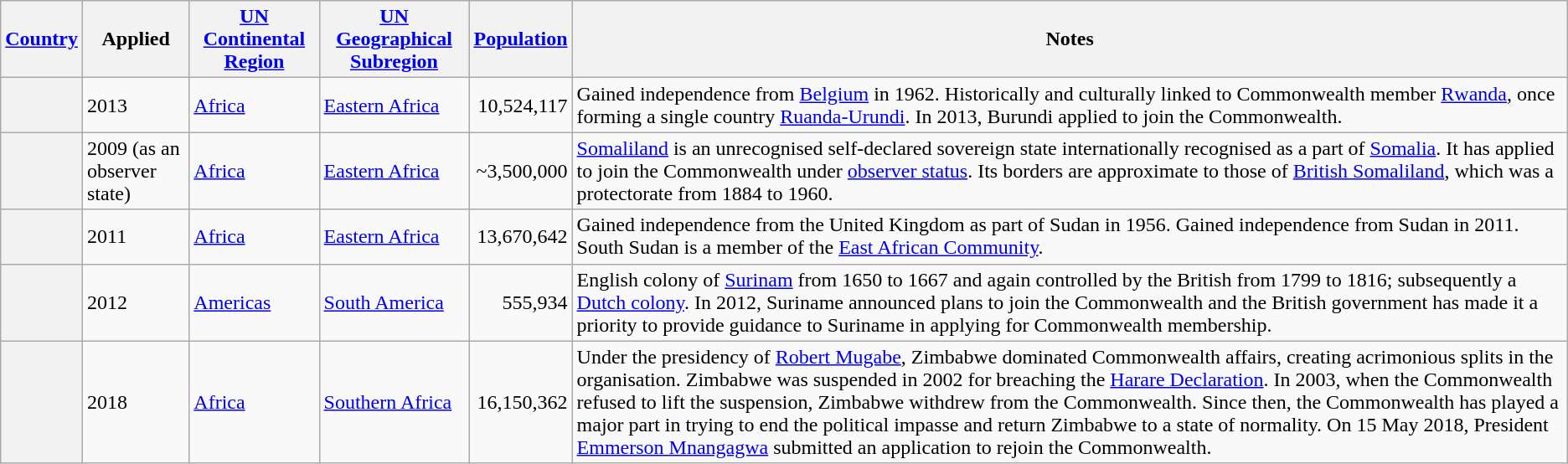<table class="wikitable sortable plainrowheaders">
<tr>
<th scope="col"><a href='#'>Country</a></th>
<th scope="col">Applied</th>
<th scope="col"><a href='#'>UN Continental Region</a></th>
<th scope="col"><a href='#'>UN Geographical Subregion</a></th>
<th scope="col"><a href='#'>Population</a></th>
<th scope="col">Notes</th>
</tr>
<tr>
<th scope="row"></th>
<td>2013</td>
<td><a href='#'>Africa</a></td>
<td><a href='#'>Eastern Africa</a></td>
<td align=right>10,524,117</td>
<td>Gained independence from <a href='#'>Belgium</a> in 1962. Historically and culturally linked to Commonwealth member <a href='#'>Rwanda</a>, once forming a single country <a href='#'>Ruanda-Urundi</a>. In 2013, Burundi applied to join the Commonwealth.</td>
</tr>
<tr>
<th scope="row"></th>
<td>2009 (as an observer state)</td>
<td><a href='#'>Africa</a></td>
<td><a href='#'>Eastern Africa</a></td>
<td align=right>~3,500,000</td>
<td><a href='#'>Somaliland</a> is an unrecognised self-declared sovereign state internationally recognised as a part of <a href='#'>Somalia</a>. It has applied to join the Commonwealth under <a href='#'>observer status</a>. Its borders are approximate to those of <a href='#'>British Somaliland</a>, which was a protectorate from 1884 to 1960.</td>
</tr>
<tr>
<th scope="row"></th>
<td>2011</td>
<td><a href='#'>Africa</a></td>
<td><a href='#'>Eastern Africa</a></td>
<td align=right>13,670,642</td>
<td>Gained independence from the United Kingdom as part of Sudan in 1956. Gained independence from Sudan in 2011. South Sudan is a member of the <a href='#'>East African Community</a>.</td>
</tr>
<tr>
<th scope="row"></th>
<td>2012</td>
<td><a href='#'>Americas</a></td>
<td><a href='#'>South America</a></td>
<td align=right>555,934</td>
<td>English colony of <a href='#'>Surinam</a> from 1650 to 1667 and again controlled by the British from 1799 to 1816; subsequently a <a href='#'>Dutch colony</a>. In 2012, Suriname announced plans to join the Commonwealth and the British government has made it a priority to provide guidance to Suriname in applying for Commonwealth membership.</td>
</tr>
<tr>
<th scope="row"></th>
<td>2018</td>
<td><a href='#'>Africa</a></td>
<td><a href='#'>Southern Africa</a></td>
<td align=right>16,150,362</td>
<td>Under the presidency of <a href='#'>Robert Mugabe</a>, Zimbabwe dominated Commonwealth affairs, creating acrimonious splits in the organisation. Zimbabwe was suspended in 2002 for breaching the <a href='#'>Harare Declaration</a>.  In 2003, when the Commonwealth refused to lift the suspension, Zimbabwe withdrew from the Commonwealth. Since then, the Commonwealth has played a major part in trying to end the political impasse and return Zimbabwe to a state of normality. On 15 May 2018, President <a href='#'>Emmerson Mnangagwa</a> submitted an application to rejoin the Commonwealth.</td>
</tr>
</table>
